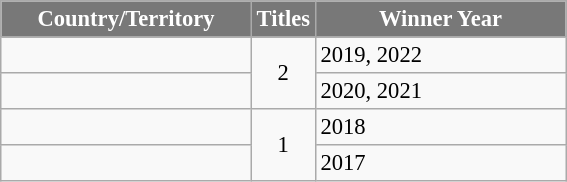<table class="wikitable sortable" style="font-size: 94%;">
<tr>
<th width="160" style="background-color:#787878;color:#FFFFFF;">Country/Territory</th>
<th width="30" style="background-color:#787878;color:#FFFFFF;">Titles</th>
<th width="160" style="background-color:#787878;color:#FFFFFF;">Winner Year</th>
</tr>
<tr>
<td></td>
<td rowspan="2" style="text-align:center;">2</td>
<td>2019, 2022</td>
</tr>
<tr>
<td></td>
<td>2020, 2021</td>
</tr>
<tr>
<td></td>
<td rowspan="2" style="text-align:center;">1</td>
<td>2018</td>
</tr>
<tr>
<td></td>
<td>2017</td>
</tr>
</table>
